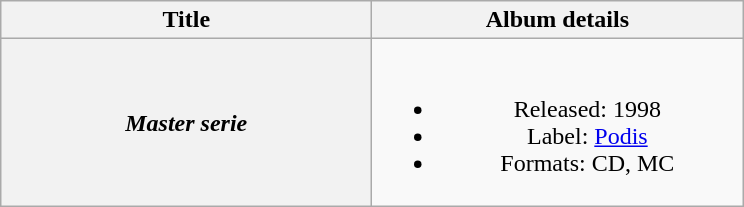<table class="wikitable plainrowheaders" style="text-align:center;">
<tr>
<th scope="col" style="width:15em;">Title</th>
<th scope="col" style="width:15em;">Album details</th>
</tr>
<tr>
<th scope="row"><em>Master serie</em></th>
<td><br><ul><li>Released: 1998</li><li>Label: <a href='#'>Podis</a></li><li>Formats: CD, MC</li></ul></td>
</tr>
</table>
